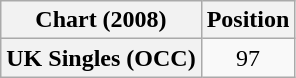<table class="wikitable plainrowheaders" style="text-align:center">
<tr>
<th scope="col">Chart (2008)</th>
<th scope="col">Position</th>
</tr>
<tr>
<th scope="row">UK Singles (OCC)</th>
<td>97</td>
</tr>
</table>
